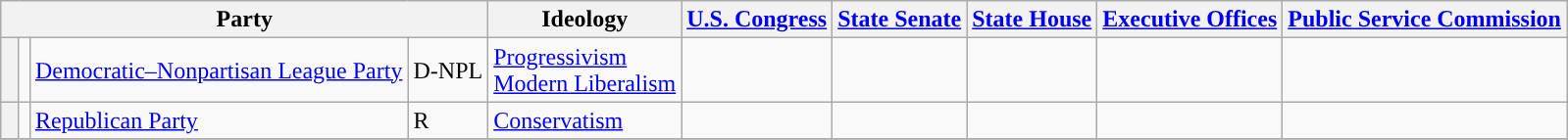<table class="wikitable sortable">
<tr>
<th colspan=4>Party</th>
<th class=unsortable>Ideology</th>
<th><a href='#'>U.S. Congress</a></th>
<th><a href='#'>State Senate</a></th>
<th><a href='#'>State House</a></th>
<th><a href='#'>Executive Offices</a></th>
<th><a href='#'>Public Service Commission</a></th>
</tr>
<tr>
<th width=5px style="background-color: "></th>
<td></td>
<td><a href='#'>Democratic–Nonpartisan League Party</a></td>
<td>D-NPL</td>
<td><a href='#'>Progressivism</a><br><a href='#'>Modern Liberalism</a></td>
<td></td>
<td></td>
<td></td>
<td></td>
<td></td>
</tr>
<tr>
<th style="background-color: "></th>
<td></td>
<td><a href='#'>Republican Party</a></td>
<td>R</td>
<td><a href='#'>Conservatism</a></td>
<td></td>
<td></td>
<td></td>
<td></td>
<td></td>
</tr>
<tr>
</tr>
</table>
